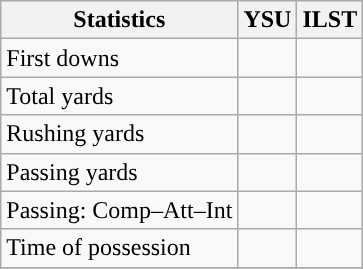<table class="wikitable" style="float: left;">
<tr>
<th>Statistics</th>
<th>YSU</th>
<th>ILST</th>
</tr>
<tr>
<td>First downs</td>
<td></td>
<td></td>
</tr>
<tr>
<td>Total yards</td>
<td></td>
<td></td>
</tr>
<tr>
<td>Rushing yards</td>
<td></td>
<td></td>
</tr>
<tr>
<td>Passing yards</td>
<td></td>
<td></td>
</tr>
<tr>
<td>Passing: Comp–Att–Int</td>
<td></td>
<td></td>
</tr>
<tr>
<td>Time of possession</td>
<td></td>
<td></td>
</tr>
<tr>
</tr>
</table>
